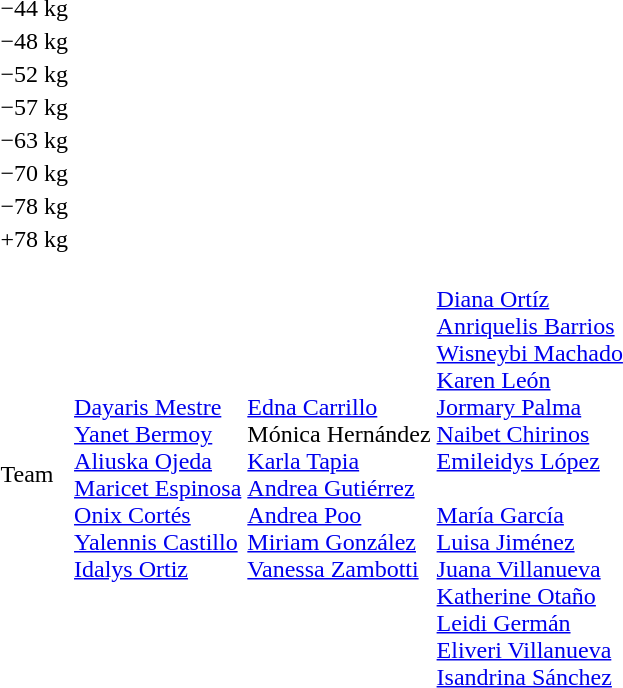<table>
<tr>
<td>−44 kg</td>
<td></td>
<td></td>
<td><br></td>
</tr>
<tr>
<td>−48 kg</td>
<td></td>
<td></td>
<td><br></td>
</tr>
<tr>
<td>−52 kg</td>
<td></td>
<td></td>
<td><br></td>
</tr>
<tr>
<td>−57 kg</td>
<td></td>
<td></td>
<td><br></td>
</tr>
<tr>
<td>−63 kg</td>
<td></td>
<td></td>
<td><br></td>
</tr>
<tr>
<td>−70 kg</td>
<td></td>
<td></td>
<td><br></td>
</tr>
<tr>
<td>−78 kg</td>
<td></td>
<td></td>
<td><br></td>
</tr>
<tr>
<td>+78 kg</td>
<td></td>
<td></td>
<td><br></td>
</tr>
<tr>
<td>Team</td>
<td><br><a href='#'>Dayaris Mestre</a><br><a href='#'>Yanet Bermoy</a><br><a href='#'>Aliuska Ojeda</a><br><a href='#'>Maricet Espinosa</a><br><a href='#'>Onix Cortés</a><br><a href='#'>Yalennis Castillo</a><br><a href='#'>Idalys Ortiz</a></td>
<td><br><a href='#'>Edna Carrillo</a><br>Mónica Hernández<br><a href='#'>Karla Tapia</a><br><a href='#'>Andrea Gutiérrez</a><br><a href='#'>Andrea Poo</a><br><a href='#'>Miriam González</a><br><a href='#'>Vanessa Zambotti</a></td>
<td><br><a href='#'>Diana Ortíz</a><br><a href='#'>Anriquelis Barrios</a><br><a href='#'>Wisneybi Machado</a><br><a href='#'>Karen León</a><br><a href='#'>Jormary Palma</a><br><a href='#'>Naibet Chirinos</a><br><a href='#'>Emileidys López</a><br><br><a href='#'>María García</a><br><a href='#'>Luisa Jiménez</a><br><a href='#'>Juana Villanueva</a><br><a href='#'>Katherine Otaño</a><br><a href='#'>Leidi Germán</a><br><a href='#'>Eliveri Villanueva</a><br><a href='#'>Isandrina Sánchez</a></td>
</tr>
<tr>
</tr>
</table>
